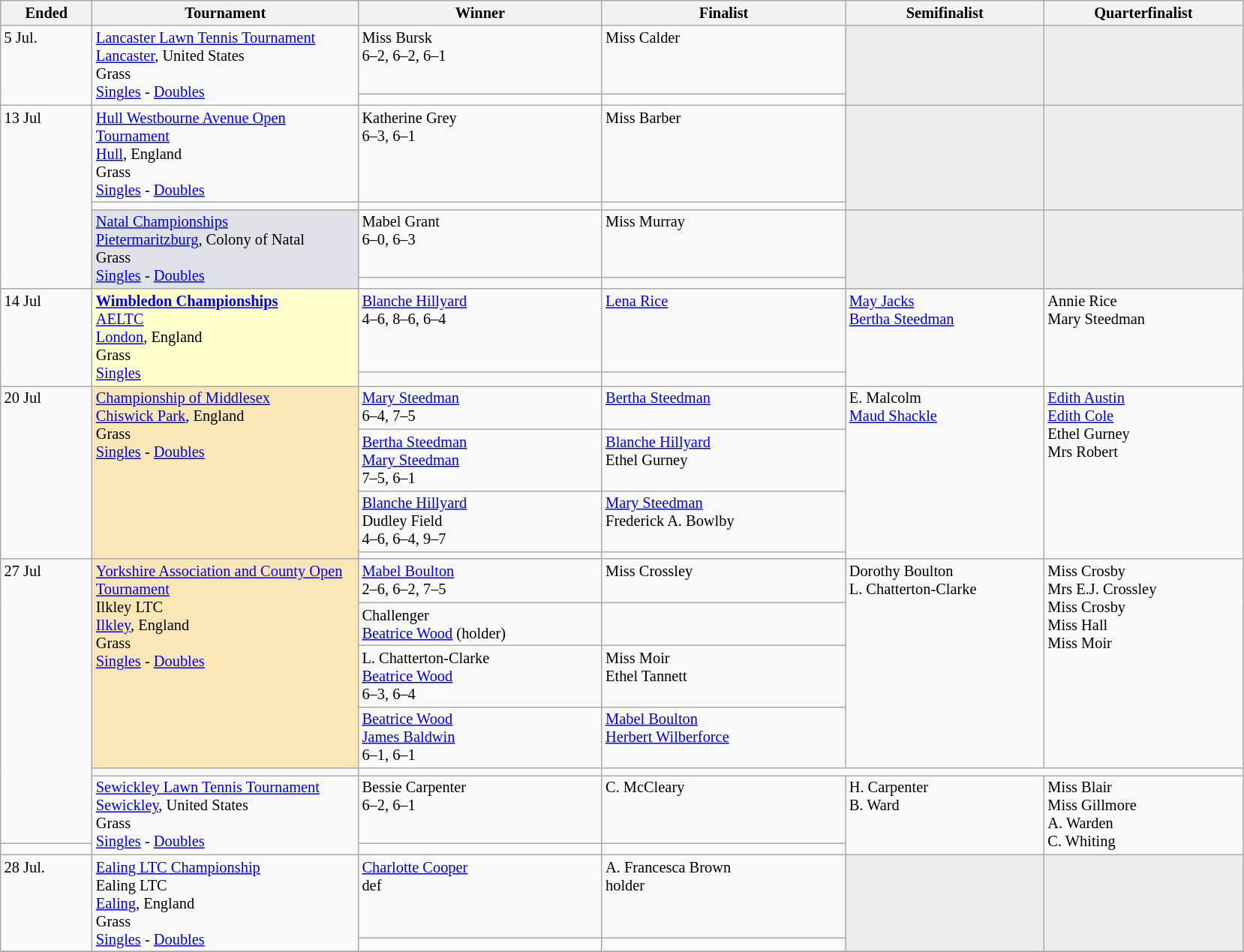<table class="wikitable" style="font-size:85%;">
<tr>
<th width="75">Ended</th>
<th width="230">Tournament</th>
<th width="210">Winner</th>
<th width="210">Finalist</th>
<th width="170">Semifinalist</th>
<th width="170">Quarterfinalist</th>
</tr>
<tr valign=top>
<td rowspan=2>5 Jul.</td>
<td rowspan=2><a href='#'>Lancaster Lawn Tennis Tournament</a><br><a href='#'>Lancaster</a>, United States<br>Grass<br><a href='#'>Singles</a> - <a href='#'>Doubles</a></td>
<td>  Miss Bursk<br>6–2, 6–2, 6–1</td>
<td> Miss Calder</td>
<td style="background:#ededed;" rowspan=2></td>
<td style="background:#ededed;" rowspan=2></td>
</tr>
<tr valign=top>
<td></td>
<td></td>
</tr>
<tr valign=top>
<td rowspan=4>13 Jul</td>
<td><a href='#'>Hull Westbourne Avenue Open Tournament</a><br><a href='#'>Hull</a>, England<br>Grass<br><a href='#'>Singles</a> - <a href='#'>Doubles</a></td>
<td> Katherine Grey <br>6–3, 6–1</td>
<td> Miss Barber</td>
<td style="background:#ededed;" rowspan=2></td>
<td style="background:#ededed;" rowspan=2></td>
</tr>
<tr valign=top>
<td></td>
<td></td>
</tr>
<tr valign=top>
<td style="background:#dfe2e9" rowspan=2><a href='#'>Natal Championships</a><br><a href='#'>Pietermaritzburg</a>, Colony of Natal<br>Grass<br><a href='#'>Singles</a> - <a href='#'>Doubles</a></td>
<td> Mabel Grant<br>6–0, 6–3</td>
<td> Miss Murray</td>
<td style="background:#ededed;" rowspan=2></td>
<td style="background:#ededed;" rowspan=2></td>
</tr>
<tr valign=top>
<td></td>
<td></td>
</tr>
<tr valign=top>
<td rowspan=2>14 Jul</td>
<td style="background:#ffc;" rowspan=2><strong><a href='#'>Wimbledon Championships</a></strong><br><a href='#'>AELTC</a><br> <a href='#'>London</a>, England<br>Grass<br><a href='#'>Singles</a></td>
<td> <a href='#'>Blanche Hillyard</a><br>4–6, 8–6, 6–4</td>
<td> <a href='#'>Lena Rice</a></td>
<td rowspan=2> <a href='#'>May Jacks</a><br> <a href='#'>Bertha Steedman</a></td>
<td rowspan=2> Annie Rice <br> Mary Steedman</td>
</tr>
<tr valign=top>
<td></td>
<td></td>
</tr>
<tr valign=top>
<td rowspan=4>20 Jul</td>
<td style="background:#fae7b5" rowspan=4><a href='#'>Championship of Middlesex</a><br><a href='#'>Chiswick Park</a>, England<br>Grass<br><a href='#'>Singles</a> - <a href='#'>Doubles</a></td>
<td> <a href='#'>Mary Steedman</a><br>6–4, 7–5</td>
<td> <a href='#'>Bertha Steedman</a></td>
<td rowspan=4> E. Malcolm<br> <a href='#'>Maud Shackle</a></td>
<td rowspan=4> <a href='#'>Edith Austin</a><br> <a href='#'>Edith Cole</a><br>  Ethel Gurney <br> Mrs Robert</td>
</tr>
<tr valign=top>
<td> <a href='#'>Bertha Steedman</a><br> <a href='#'>Mary Steedman</a><br>7–5, 6–1</td>
<td> <a href='#'>Blanche Hillyard</a><br>  Ethel Gurney</td>
</tr>
<tr valign=top>
<td> <a href='#'>Blanche Hillyard</a><br> Dudley Field<br>4–6, 6–4, 9–7</td>
<td> <a href='#'>Mary Steedman</a><br> Frederick A. Bowlby</td>
</tr>
<tr valign=top>
<td></td>
<td></td>
</tr>
<tr valign=top>
<td rowspan=6>27 Jul</td>
<td style="background:#fae7b5" rowspan=4><a href='#'>Yorkshire Association and County Open Tournament</a><br>Ilkley LTC<br><a href='#'>Ilkley</a>, England<br> Grass<br> <a href='#'>Singles</a> - <a href='#'>Doubles</a></td>
<td> <a href='#'>Mabel Boulton</a><br>2–6, 6–2, 7–5</td>
<td> Miss Crossley</td>
<td rowspan=4>  Dorothy Boulton<br>  L. Chatterton-Clarke</td>
<td rowspan=4> Miss Crosby <br> Mrs E.J. Crossley<br>  Miss Crosby<br> Miss Hall <br> Miss Moir</td>
</tr>
<tr valign=top>
<td>Challenger<br> <a href='#'>Beatrice Wood</a> (holder)</td>
</tr>
<tr valign=top>
<td> L. Chatterton-Clarke <br> <a href='#'>Beatrice Wood</a><br>6–3, 6–4</td>
<td> Miss Moir<br> Ethel Tannett</td>
</tr>
<tr valign=top>
<td> <a href='#'>Beatrice Wood</a><br> <a href='#'>James Baldwin</a><br>6–1, 6–1</td>
<td> <a href='#'>Mabel Boulton</a><br> <a href='#'>Herbert Wilberforce</a></td>
</tr>
<tr valign=top>
<td></td>
<td></td>
</tr>
<tr valign=top>
<td rowspan=2><a href='#'>Sewickley Lawn Tennis Tournament</a><br><a href='#'>Sewickley</a>, United States<br>Grass<br><a href='#'>Singles</a> - <a href='#'>Doubles</a></td>
<td> Bessie Carpenter<br>6–2, 6–1</td>
<td> C. McCleary</td>
<td rowspan=2> H. Carpenter <br> B. Ward</td>
<td rowspan=2> Miss Blair <br> Miss Gillmore <br> A. Warden <br> C. Whiting</td>
</tr>
<tr valign=top>
<td></td>
<td></td>
</tr>
<tr valign=top>
<td rowspan=2>28 Jul.</td>
<td rowspan=2><a href='#'>Ealing LTC Championship</a><br>Ealing LTC<br><a href='#'>Ealing</a>, England<br>Grass<br><a href='#'>Singles</a> - <a href='#'>Doubles</a></td>
<td> <a href='#'>Charlotte Cooper</a><br>def</td>
<td> A. Francesca Brown<br>holder</td>
<td style="background:#ededed;" rowspan=2></td>
<td style="background:#ededed;" rowspan=2></td>
</tr>
<tr valign=top>
<td></td>
<td></td>
</tr>
<tr valign=to>
</tr>
</table>
